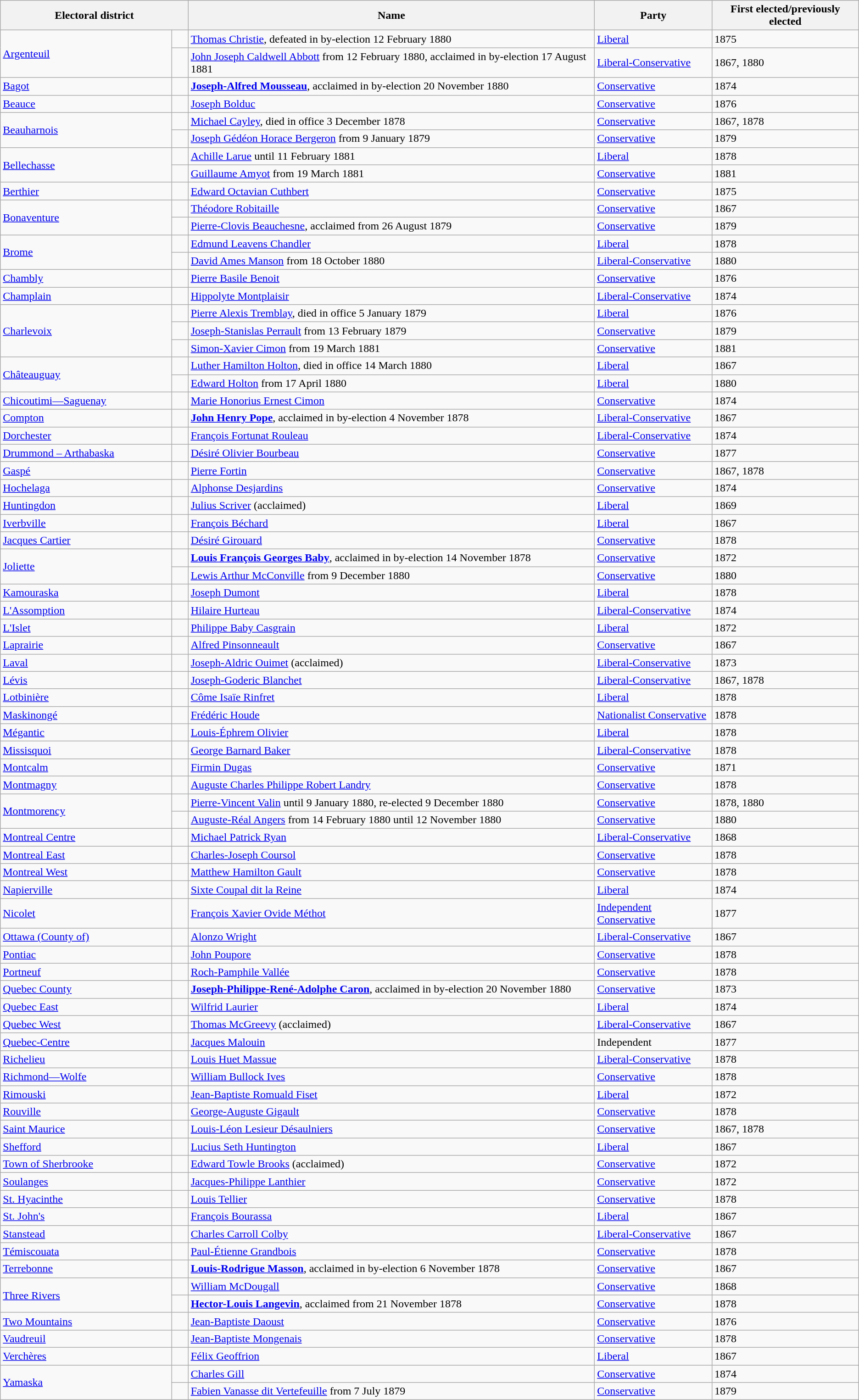<table class="wikitable">
<tr>
<th colspan="2">Electoral district</th>
<th>Name</th>
<th>Party</th>
<th>First elected/previously elected</th>
</tr>
<tr>
<td style="width:20%;" rowspan="2"><a href='#'>Argenteuil</a></td>
<td></td>
<td><a href='#'>Thomas Christie</a>, defeated in by-election 12 February 1880</td>
<td><a href='#'>Liberal</a></td>
<td>1875</td>
</tr>
<tr>
<td></td>
<td><a href='#'>John Joseph Caldwell Abbott</a> from 12 February 1880, acclaimed in by-election 17 August 1881</td>
<td><a href='#'>Liberal-Conservative</a></td>
<td>1867, 1880</td>
</tr>
<tr>
<td><a href='#'>Bagot</a></td>
<td></td>
<td><strong><a href='#'>Joseph-Alfred Mousseau</a></strong>, acclaimed in by-election 20 November 1880</td>
<td><a href='#'>Conservative</a></td>
<td>1874</td>
</tr>
<tr>
<td><a href='#'>Beauce</a></td>
<td></td>
<td><a href='#'>Joseph Bolduc</a></td>
<td><a href='#'>Conservative</a></td>
<td>1876</td>
</tr>
<tr>
<td rowspan=2><a href='#'>Beauharnois</a></td>
<td></td>
<td><a href='#'>Michael Cayley</a>, died in office 3 December 1878</td>
<td><a href='#'>Conservative</a></td>
<td>1867, 1878</td>
</tr>
<tr>
<td></td>
<td><a href='#'>Joseph Gédéon Horace Bergeron</a> from 9 January 1879</td>
<td><a href='#'>Conservative</a></td>
<td>1879</td>
</tr>
<tr>
<td rowspan=2><a href='#'>Bellechasse</a></td>
<td></td>
<td><a href='#'>Achille Larue</a> until 11 February 1881</td>
<td><a href='#'>Liberal</a></td>
<td>1878</td>
</tr>
<tr>
<td></td>
<td><a href='#'>Guillaume Amyot</a> from 19 March 1881</td>
<td><a href='#'>Conservative</a></td>
<td>1881</td>
</tr>
<tr>
<td><a href='#'>Berthier</a></td>
<td></td>
<td><a href='#'>Edward Octavian Cuthbert</a></td>
<td><a href='#'>Conservative</a></td>
<td>1875</td>
</tr>
<tr>
<td rowspan=2><a href='#'>Bonaventure</a></td>
<td></td>
<td><a href='#'>Théodore Robitaille</a></td>
<td><a href='#'>Conservative</a></td>
<td>1867</td>
</tr>
<tr>
<td></td>
<td><a href='#'>Pierre-Clovis Beauchesne</a>, acclaimed from 26 August 1879</td>
<td><a href='#'>Conservative</a></td>
<td>1879</td>
</tr>
<tr>
<td rowspan=2><a href='#'>Brome</a></td>
<td></td>
<td><a href='#'>Edmund Leavens Chandler</a></td>
<td><a href='#'>Liberal</a></td>
<td>1878</td>
</tr>
<tr>
<td></td>
<td><a href='#'>David Ames Manson</a> from 18 October 1880</td>
<td><a href='#'>Liberal-Conservative</a></td>
<td>1880</td>
</tr>
<tr>
<td><a href='#'>Chambly</a></td>
<td></td>
<td><a href='#'>Pierre Basile Benoit</a></td>
<td><a href='#'>Conservative</a></td>
<td>1876</td>
</tr>
<tr>
<td><a href='#'>Champlain</a></td>
<td></td>
<td><a href='#'>Hippolyte Montplaisir</a></td>
<td><a href='#'>Liberal-Conservative</a></td>
<td>1874</td>
</tr>
<tr>
<td rowspan=3><a href='#'>Charlevoix</a></td>
<td></td>
<td><a href='#'>Pierre Alexis Tremblay</a>, died in office 5 January 1879</td>
<td><a href='#'>Liberal</a></td>
<td>1876</td>
</tr>
<tr>
<td></td>
<td><a href='#'>Joseph-Stanislas Perrault</a> from 13 February 1879</td>
<td><a href='#'>Conservative</a></td>
<td>1879</td>
</tr>
<tr>
<td></td>
<td><a href='#'>Simon-Xavier Cimon</a> from 19 March 1881</td>
<td><a href='#'>Conservative</a></td>
<td>1881</td>
</tr>
<tr>
<td rowspan=2><a href='#'>Châteauguay</a></td>
<td></td>
<td><a href='#'>Luther Hamilton Holton</a>, died in office 14 March 1880</td>
<td><a href='#'>Liberal</a></td>
<td>1867</td>
</tr>
<tr>
<td></td>
<td><a href='#'>Edward Holton</a> from 17 April 1880</td>
<td><a href='#'>Liberal</a></td>
<td>1880</td>
</tr>
<tr>
<td><a href='#'>Chicoutimi—Saguenay</a></td>
<td></td>
<td><a href='#'>Marie Honorius Ernest Cimon</a></td>
<td><a href='#'>Conservative</a></td>
<td>1874</td>
</tr>
<tr>
<td><a href='#'>Compton</a></td>
<td></td>
<td><strong><a href='#'>John Henry Pope</a></strong>, acclaimed in by-election 4 November 1878</td>
<td><a href='#'>Liberal-Conservative</a></td>
<td>1867</td>
</tr>
<tr>
<td><a href='#'>Dorchester</a></td>
<td></td>
<td><a href='#'>François Fortunat Rouleau</a></td>
<td><a href='#'>Liberal-Conservative</a></td>
<td>1874</td>
</tr>
<tr>
<td><a href='#'>Drummond – Arthabaska</a></td>
<td></td>
<td><a href='#'>Désiré Olivier Bourbeau</a></td>
<td><a href='#'>Conservative</a></td>
<td>1877</td>
</tr>
<tr>
<td><a href='#'>Gaspé</a></td>
<td></td>
<td><a href='#'>Pierre Fortin</a></td>
<td><a href='#'>Conservative</a></td>
<td>1867, 1878</td>
</tr>
<tr>
<td><a href='#'>Hochelaga</a></td>
<td></td>
<td><a href='#'>Alphonse Desjardins</a></td>
<td><a href='#'>Conservative</a></td>
<td>1874</td>
</tr>
<tr>
<td><a href='#'>Huntingdon</a></td>
<td></td>
<td><a href='#'>Julius Scriver</a> (acclaimed)</td>
<td><a href='#'>Liberal</a></td>
<td>1869</td>
</tr>
<tr>
<td><a href='#'>Iverbville</a></td>
<td></td>
<td><a href='#'>François Béchard</a></td>
<td><a href='#'>Liberal</a></td>
<td>1867</td>
</tr>
<tr>
<td><a href='#'>Jacques Cartier</a></td>
<td></td>
<td><a href='#'>Désiré Girouard</a></td>
<td><a href='#'>Conservative</a></td>
<td>1878</td>
</tr>
<tr>
<td rowspan=2><a href='#'>Joliette</a></td>
<td></td>
<td><strong><a href='#'>Louis François Georges Baby</a></strong>, acclaimed in by-election 14 November 1878</td>
<td><a href='#'>Conservative</a></td>
<td>1872</td>
</tr>
<tr>
<td></td>
<td><a href='#'>Lewis Arthur McConville</a> from 9 December 1880</td>
<td><a href='#'>Conservative</a></td>
<td>1880</td>
</tr>
<tr>
<td><a href='#'>Kamouraska</a></td>
<td></td>
<td><a href='#'>Joseph Dumont</a></td>
<td><a href='#'>Liberal</a></td>
<td>1878</td>
</tr>
<tr>
<td><a href='#'>L'Assomption</a></td>
<td></td>
<td><a href='#'>Hilaire Hurteau</a></td>
<td><a href='#'>Liberal-Conservative</a></td>
<td>1874</td>
</tr>
<tr>
<td><a href='#'>L'Islet</a></td>
<td></td>
<td><a href='#'>Philippe Baby Casgrain</a></td>
<td><a href='#'>Liberal</a></td>
<td>1872</td>
</tr>
<tr>
<td><a href='#'>Laprairie</a></td>
<td></td>
<td><a href='#'>Alfred Pinsonneault</a></td>
<td><a href='#'>Conservative</a></td>
<td>1867</td>
</tr>
<tr>
<td><a href='#'>Laval</a></td>
<td></td>
<td><a href='#'>Joseph-Aldric Ouimet</a> (acclaimed)</td>
<td><a href='#'>Liberal-Conservative</a></td>
<td>1873</td>
</tr>
<tr>
<td><a href='#'>Lévis</a></td>
<td></td>
<td><a href='#'>Joseph-Goderic Blanchet</a> </td>
<td><a href='#'>Liberal-Conservative</a></td>
<td>1867, 1878</td>
</tr>
<tr>
<td><a href='#'>Lotbinière</a></td>
<td></td>
<td><a href='#'>Côme Isaïe Rinfret</a></td>
<td><a href='#'>Liberal</a></td>
<td>1878</td>
</tr>
<tr>
<td><a href='#'>Maskinongé</a></td>
<td></td>
<td><a href='#'>Frédéric Houde</a></td>
<td><a href='#'>Nationalist Conservative</a></td>
<td>1878</td>
</tr>
<tr>
<td><a href='#'>Mégantic</a></td>
<td></td>
<td><a href='#'>Louis-Éphrem Olivier</a></td>
<td><a href='#'>Liberal</a></td>
<td>1878</td>
</tr>
<tr>
<td><a href='#'>Missisquoi</a></td>
<td></td>
<td><a href='#'>George Barnard Baker</a></td>
<td><a href='#'>Liberal-Conservative</a></td>
<td>1878</td>
</tr>
<tr>
<td><a href='#'>Montcalm</a></td>
<td></td>
<td><a href='#'>Firmin Dugas</a></td>
<td><a href='#'>Conservative</a></td>
<td>1871</td>
</tr>
<tr>
<td><a href='#'>Montmagny</a></td>
<td></td>
<td><a href='#'>Auguste Charles Philippe Robert Landry</a></td>
<td><a href='#'>Conservative</a></td>
<td>1878</td>
</tr>
<tr>
<td rowspan=2><a href='#'>Montmorency</a></td>
<td></td>
<td><a href='#'>Pierre-Vincent Valin</a> until 9 January 1880, re-elected 9 December 1880</td>
<td><a href='#'>Conservative</a></td>
<td>1878, 1880</td>
</tr>
<tr>
<td></td>
<td><a href='#'>Auguste-Réal Angers</a> from 14 February 1880 until 12 November 1880</td>
<td><a href='#'>Conservative</a></td>
<td>1880</td>
</tr>
<tr>
<td><a href='#'>Montreal Centre</a></td>
<td></td>
<td><a href='#'>Michael Patrick Ryan</a></td>
<td><a href='#'>Liberal-Conservative</a></td>
<td>1868</td>
</tr>
<tr>
<td><a href='#'>Montreal East</a></td>
<td></td>
<td><a href='#'>Charles-Joseph Coursol</a></td>
<td><a href='#'>Conservative</a></td>
<td>1878</td>
</tr>
<tr>
<td><a href='#'>Montreal West</a></td>
<td></td>
<td><a href='#'>Matthew Hamilton Gault</a></td>
<td><a href='#'>Conservative</a></td>
<td>1878</td>
</tr>
<tr>
<td><a href='#'>Napierville</a></td>
<td></td>
<td><a href='#'>Sixte Coupal dit la Reine</a></td>
<td><a href='#'>Liberal</a></td>
<td>1874</td>
</tr>
<tr>
<td><a href='#'>Nicolet</a></td>
<td></td>
<td><a href='#'>François Xavier Ovide Méthot</a></td>
<td><a href='#'>Independent Conservative</a></td>
<td>1877</td>
</tr>
<tr>
<td><a href='#'>Ottawa (County of)</a></td>
<td></td>
<td><a href='#'>Alonzo Wright</a></td>
<td><a href='#'>Liberal-Conservative</a></td>
<td>1867</td>
</tr>
<tr>
<td><a href='#'>Pontiac</a></td>
<td></td>
<td><a href='#'>John Poupore</a></td>
<td><a href='#'>Conservative</a></td>
<td>1878</td>
</tr>
<tr>
<td><a href='#'>Portneuf</a></td>
<td></td>
<td><a href='#'>Roch-Pamphile Vallée</a></td>
<td><a href='#'>Conservative</a></td>
<td>1878</td>
</tr>
<tr>
<td><a href='#'>Quebec County</a></td>
<td></td>
<td><strong><a href='#'>Joseph-Philippe-René-Adolphe Caron</a></strong>, acclaimed in by-election 20 November 1880</td>
<td><a href='#'>Conservative</a></td>
<td>1873</td>
</tr>
<tr>
<td><a href='#'>Quebec East</a></td>
<td></td>
<td><a href='#'>Wilfrid Laurier</a></td>
<td><a href='#'>Liberal</a></td>
<td>1874</td>
</tr>
<tr>
<td><a href='#'>Quebec West</a></td>
<td></td>
<td><a href='#'>Thomas McGreevy</a> (acclaimed)</td>
<td><a href='#'>Liberal-Conservative</a></td>
<td>1867</td>
</tr>
<tr>
<td><a href='#'>Quebec-Centre</a></td>
<td></td>
<td><a href='#'>Jacques Malouin</a></td>
<td>Independent</td>
<td>1877</td>
</tr>
<tr>
<td><a href='#'>Richelieu</a></td>
<td></td>
<td><a href='#'>Louis Huet Massue</a></td>
<td><a href='#'>Liberal-Conservative</a></td>
<td>1878</td>
</tr>
<tr>
<td><a href='#'>Richmond—Wolfe</a></td>
<td></td>
<td><a href='#'>William Bullock Ives</a></td>
<td><a href='#'>Conservative</a></td>
<td>1878</td>
</tr>
<tr>
<td><a href='#'>Rimouski</a></td>
<td></td>
<td><a href='#'>Jean-Baptiste Romuald Fiset</a></td>
<td><a href='#'>Liberal</a></td>
<td>1872</td>
</tr>
<tr>
<td><a href='#'>Rouville</a></td>
<td></td>
<td><a href='#'>George-Auguste Gigault</a></td>
<td><a href='#'>Conservative</a></td>
<td>1878</td>
</tr>
<tr>
<td><a href='#'>Saint Maurice</a></td>
<td></td>
<td><a href='#'>Louis-Léon Lesieur Désaulniers</a></td>
<td><a href='#'>Conservative</a></td>
<td>1867, 1878</td>
</tr>
<tr>
<td><a href='#'>Shefford</a></td>
<td></td>
<td><a href='#'>Lucius Seth Huntington</a></td>
<td><a href='#'>Liberal</a></td>
<td>1867</td>
</tr>
<tr>
<td><a href='#'>Town of Sherbrooke</a></td>
<td></td>
<td><a href='#'>Edward Towle Brooks</a> (acclaimed)</td>
<td><a href='#'>Conservative</a></td>
<td>1872</td>
</tr>
<tr>
<td><a href='#'>Soulanges</a></td>
<td></td>
<td><a href='#'>Jacques-Philippe Lanthier</a></td>
<td><a href='#'>Conservative</a></td>
<td>1872</td>
</tr>
<tr>
<td><a href='#'>St. Hyacinthe</a></td>
<td></td>
<td><a href='#'>Louis Tellier</a></td>
<td><a href='#'>Conservative</a></td>
<td>1878</td>
</tr>
<tr>
<td><a href='#'>St. John's</a></td>
<td></td>
<td><a href='#'>François Bourassa</a></td>
<td><a href='#'>Liberal</a></td>
<td>1867</td>
</tr>
<tr>
<td><a href='#'>Stanstead</a></td>
<td></td>
<td><a href='#'>Charles Carroll Colby</a></td>
<td><a href='#'>Liberal-Conservative</a></td>
<td>1867</td>
</tr>
<tr>
<td><a href='#'>Témiscouata</a></td>
<td></td>
<td><a href='#'>Paul-Étienne Grandbois</a></td>
<td><a href='#'>Conservative</a></td>
<td>1878</td>
</tr>
<tr>
<td><a href='#'>Terrebonne</a></td>
<td></td>
<td><strong><a href='#'>Louis-Rodrigue Masson</a></strong>, acclaimed in by-election 6 November 1878</td>
<td><a href='#'>Conservative</a></td>
<td>1867</td>
</tr>
<tr>
<td rowspan=2><a href='#'>Three Rivers</a></td>
<td></td>
<td><a href='#'>William McDougall</a></td>
<td><a href='#'>Conservative</a></td>
<td>1868</td>
</tr>
<tr>
<td></td>
<td><strong><a href='#'>Hector-Louis Langevin</a></strong>, acclaimed from 21 November 1878</td>
<td><a href='#'>Conservative</a></td>
<td>1878</td>
</tr>
<tr>
<td><a href='#'>Two Mountains</a></td>
<td></td>
<td><a href='#'>Jean-Baptiste Daoust</a></td>
<td><a href='#'>Conservative</a></td>
<td>1876</td>
</tr>
<tr>
<td><a href='#'>Vaudreuil</a></td>
<td></td>
<td><a href='#'>Jean-Baptiste Mongenais</a></td>
<td><a href='#'>Conservative</a></td>
<td>1878</td>
</tr>
<tr>
<td><a href='#'>Verchères</a></td>
<td></td>
<td><a href='#'>Félix Geoffrion</a></td>
<td><a href='#'>Liberal</a></td>
<td>1867</td>
</tr>
<tr>
<td rowspan=2><a href='#'>Yamaska</a></td>
<td></td>
<td><a href='#'>Charles Gill</a></td>
<td><a href='#'>Conservative</a></td>
<td>1874</td>
</tr>
<tr>
<td></td>
<td><a href='#'>Fabien Vanasse dit Vertefeuille</a> from 7 July 1879</td>
<td><a href='#'>Conservative</a></td>
<td>1879</td>
</tr>
</table>
